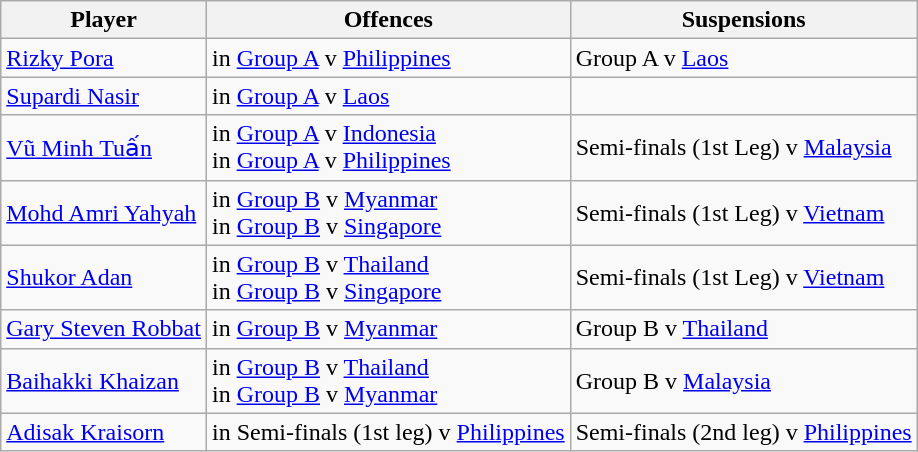<table class="wikitable">
<tr>
<th>Player</th>
<th>Offences</th>
<th>Suspensions</th>
</tr>
<tr>
<td> <a href='#'>Rizky Pora</a></td>
<td> in <a href='#'>Group A</a> v <a href='#'>Philippines</a></td>
<td>Group A v <a href='#'>Laos</a></td>
</tr>
<tr>
<td> <a href='#'>Supardi Nasir</a></td>
<td> in <a href='#'>Group A</a> v <a href='#'>Laos</a></td>
<td></td>
</tr>
<tr>
<td> <a href='#'>Vũ Minh Tuấn</a></td>
<td> in <a href='#'>Group A</a> v <a href='#'>Indonesia</a><br> in <a href='#'>Group A</a> v <a href='#'>Philippines</a></td>
<td>Semi-finals (1st Leg) v <a href='#'>Malaysia</a></td>
</tr>
<tr>
<td> <a href='#'>Mohd Amri Yahyah</a></td>
<td> in <a href='#'>Group B</a> v <a href='#'>Myanmar</a><br> in <a href='#'>Group B</a> v <a href='#'>Singapore</a></td>
<td>Semi-finals (1st Leg) v <a href='#'>Vietnam</a></td>
</tr>
<tr>
<td> <a href='#'>Shukor Adan</a></td>
<td> in <a href='#'>Group B</a> v <a href='#'>Thailand</a><br> in <a href='#'>Group B</a> v <a href='#'>Singapore</a></td>
<td>Semi-finals (1st Leg) v <a href='#'>Vietnam</a></td>
</tr>
<tr>
<td> <a href='#'>Gary Steven Robbat</a></td>
<td> in <a href='#'>Group B</a> v <a href='#'>Myanmar</a></td>
<td>Group B v <a href='#'>Thailand</a></td>
</tr>
<tr>
<td> <a href='#'>Baihakki Khaizan</a></td>
<td> in <a href='#'>Group B</a> v <a href='#'>Thailand</a><br> in <a href='#'>Group B</a> v <a href='#'>Myanmar</a></td>
<td>Group B v <a href='#'>Malaysia</a></td>
</tr>
<tr>
<td> <a href='#'>Adisak Kraisorn</a></td>
<td> in Semi-finals (1st leg) v <a href='#'>Philippines</a></td>
<td>Semi-finals (2nd leg) v <a href='#'>Philippines</a></td>
</tr>
</table>
